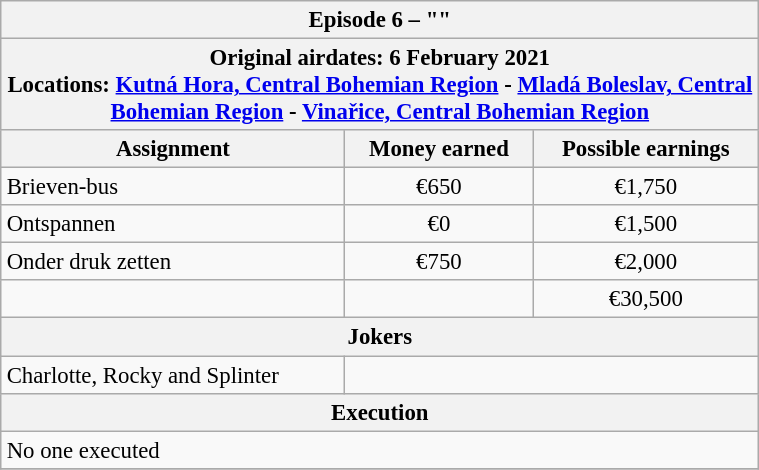<table class="wikitable" style="font-size: 95%; margin: 10px" align="right" width="40%">
<tr>
<th colspan=3>Episode 6 – ""</th>
</tr>
<tr>
<th colspan=3>Original airdates: 6 February 2021<br>Locations: <a href='#'>Kutná Hora, Central Bohemian Region</a> - <a href='#'>Mladá Boleslav, Central Bohemian Region</a> - <a href='#'>Vinařice, Central Bohemian Region</a></th>
</tr>
<tr>
<th>Assignment</th>
<th>Money earned</th>
<th>Possible earnings</th>
</tr>
<tr>
<td>Brieven-bus</td>
<td align="center">€650</td>
<td align="center">€1,750</td>
</tr>
<tr>
<td>Ontspannen</td>
<td align="center">€0</td>
<td align="center">€1,500</td>
</tr>
<tr>
<td>Onder druk zetten</td>
<td align="center">€750</td>
<td align="center">€2,000</td>
</tr>
<tr>
<td><strong></strong></td>
<td align="center"><strong></strong></td>
<td align="center">€30,500</td>
</tr>
<tr>
<th colspan=3>Jokers</th>
</tr>
<tr>
<td colspan=1>Charlotte, Rocky and Splinter</td>
<td colspan=2></td>
</tr>
<tr>
<th colspan=3>Execution</th>
</tr>
<tr>
<td colspan="3">No one executed</td>
</tr>
<tr>
</tr>
</table>
